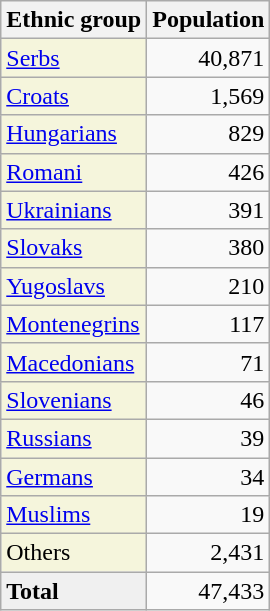<table class="wikitable">
<tr>
<th>Ethnic group</th>
<th>Population</th>
</tr>
<tr>
<td style="background:beige;"><a href='#'>Serbs</a></td>
<td align="right">40,871</td>
</tr>
<tr>
<td style="background:beige;"><a href='#'>Croats</a></td>
<td align="right">1,569</td>
</tr>
<tr>
<td style="background:beige;"><a href='#'>Hungarians</a></td>
<td align="right">829</td>
</tr>
<tr>
<td style="background:beige;"><a href='#'>Romani</a></td>
<td align="right">426</td>
</tr>
<tr>
<td style="background:beige;"><a href='#'>Ukrainians</a></td>
<td align="right">391</td>
</tr>
<tr>
<td style="background:beige;"><a href='#'>Slovaks</a></td>
<td align="right">380</td>
</tr>
<tr>
<td style="background:beige;"><a href='#'>Yugoslavs</a></td>
<td align="right">210</td>
</tr>
<tr>
<td style="background:beige;"><a href='#'>Montenegrins</a></td>
<td align="right">117</td>
</tr>
<tr>
<td style="background:beige;"><a href='#'>Macedonians</a></td>
<td align="right">71</td>
</tr>
<tr>
<td style="background:beige;"><a href='#'>Slovenians</a></td>
<td align="right">46</td>
</tr>
<tr>
<td style="background:beige;"><a href='#'>Russians</a></td>
<td align="right">39</td>
</tr>
<tr>
<td style="background:beige;"><a href='#'>Germans</a></td>
<td align="right">34</td>
</tr>
<tr>
<td style="background:beige;"><a href='#'>Muslims</a></td>
<td align="right">19</td>
</tr>
<tr>
<td style="background:beige;">Others</td>
<td align="right">2,431</td>
</tr>
<tr>
<td style="background:#F0F0F0;"><strong>Total</strong></td>
<td align="right">47,433</td>
</tr>
</table>
